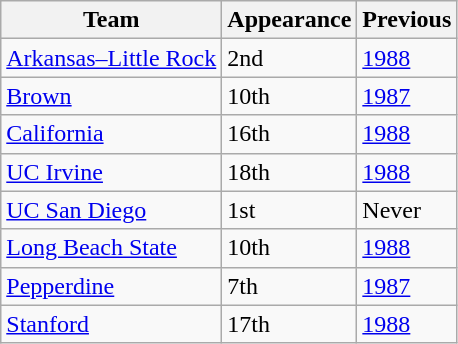<table class="wikitable sortable">
<tr>
<th>Team</th>
<th>Appearance</th>
<th>Previous</th>
</tr>
<tr>
<td><a href='#'>Arkansas–Little Rock</a></td>
<td>2nd</td>
<td><a href='#'>1988</a></td>
</tr>
<tr>
<td><a href='#'>Brown</a></td>
<td>10th</td>
<td><a href='#'>1987</a></td>
</tr>
<tr>
<td><a href='#'>California</a></td>
<td>16th</td>
<td><a href='#'>1988</a></td>
</tr>
<tr>
<td><a href='#'>UC Irvine</a></td>
<td>18th</td>
<td><a href='#'>1988</a></td>
</tr>
<tr>
<td><a href='#'>UC San Diego</a></td>
<td>1st</td>
<td>Never</td>
</tr>
<tr>
<td><a href='#'>Long Beach State</a></td>
<td>10th</td>
<td><a href='#'>1988</a></td>
</tr>
<tr>
<td><a href='#'>Pepperdine</a></td>
<td>7th</td>
<td><a href='#'>1987</a></td>
</tr>
<tr>
<td><a href='#'>Stanford</a></td>
<td>17th</td>
<td><a href='#'>1988</a></td>
</tr>
</table>
